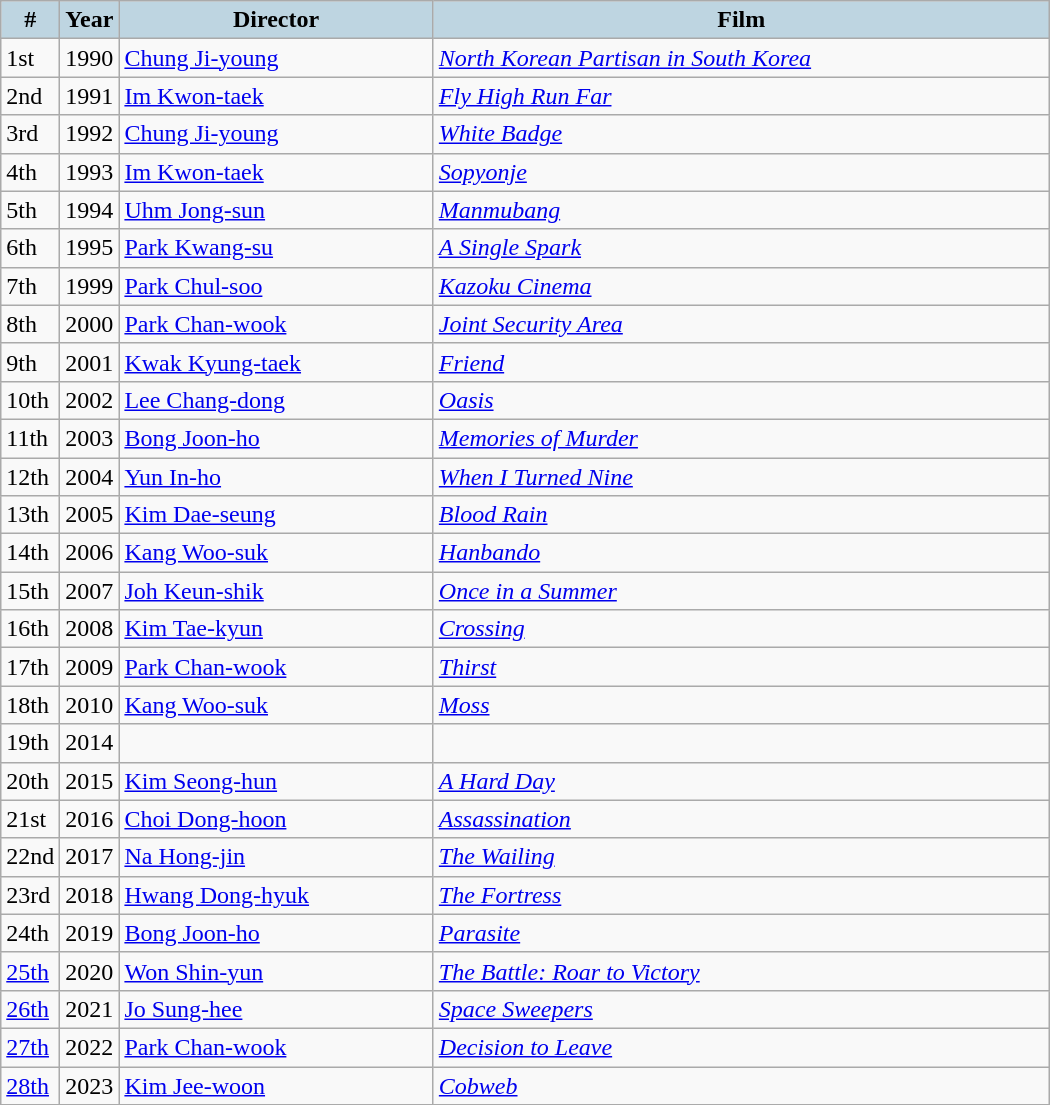<table class="wikitable" style="width:700px">
<tr>
<th style="background:#BED5E1; width:10px">#</th>
<th style="background:#BED5E1; width:10px">Year</th>
<th style="background:#BED5E1;">Director</th>
<th style="background:#BED5E1;">Film</th>
</tr>
<tr>
<td>1st</td>
<td>1990</td>
<td><a href='#'>Chung Ji-young</a></td>
<td><em><a href='#'>North Korean Partisan in South Korea</a></em></td>
</tr>
<tr>
<td>2nd</td>
<td>1991</td>
<td><a href='#'>Im Kwon-taek</a></td>
<td><em><a href='#'>Fly High Run Far</a></em></td>
</tr>
<tr>
<td>3rd</td>
<td>1992</td>
<td><a href='#'>Chung Ji-young</a></td>
<td><em><a href='#'>White Badge</a></em></td>
</tr>
<tr>
<td>4th</td>
<td>1993</td>
<td><a href='#'>Im Kwon-taek</a></td>
<td><em><a href='#'>Sopyonje</a></em></td>
</tr>
<tr>
<td>5th</td>
<td>1994</td>
<td><a href='#'>Uhm Jong-sun</a></td>
<td><em><a href='#'>Manmubang</a></em></td>
</tr>
<tr>
<td>6th</td>
<td>1995</td>
<td><a href='#'>Park Kwang-su</a></td>
<td><em><a href='#'>A Single Spark</a></em></td>
</tr>
<tr>
<td>7th</td>
<td>1999</td>
<td><a href='#'>Park Chul-soo</a></td>
<td><em><a href='#'>Kazoku Cinema</a></em></td>
</tr>
<tr>
<td>8th</td>
<td>2000</td>
<td><a href='#'>Park Chan-wook</a></td>
<td><em><a href='#'>Joint Security Area</a></em></td>
</tr>
<tr>
<td>9th</td>
<td>2001</td>
<td><a href='#'>Kwak Kyung-taek</a></td>
<td><em><a href='#'>Friend</a></em></td>
</tr>
<tr>
<td>10th</td>
<td>2002</td>
<td><a href='#'>Lee Chang-dong</a></td>
<td><em><a href='#'>Oasis</a></em></td>
</tr>
<tr>
<td>11th</td>
<td>2003</td>
<td><a href='#'>Bong Joon-ho</a></td>
<td><em><a href='#'>Memories of Murder</a></em></td>
</tr>
<tr>
<td>12th</td>
<td>2004</td>
<td><a href='#'>Yun In-ho</a></td>
<td><em><a href='#'>When I Turned Nine</a></em></td>
</tr>
<tr>
<td>13th</td>
<td>2005</td>
<td><a href='#'>Kim Dae-seung</a></td>
<td><em><a href='#'>Blood Rain</a></em></td>
</tr>
<tr>
<td>14th</td>
<td>2006</td>
<td><a href='#'>Kang Woo-suk</a></td>
<td><em><a href='#'>Hanbando</a></em></td>
</tr>
<tr>
<td>15th</td>
<td>2007</td>
<td><a href='#'>Joh Keun-shik</a></td>
<td><em><a href='#'>Once in a Summer</a></em></td>
</tr>
<tr>
<td>16th</td>
<td>2008</td>
<td><a href='#'>Kim Tae-kyun</a></td>
<td><em><a href='#'>Crossing</a></em></td>
</tr>
<tr>
<td>17th</td>
<td>2009</td>
<td><a href='#'>Park Chan-wook</a></td>
<td><em><a href='#'>Thirst</a></em></td>
</tr>
<tr>
<td>18th</td>
<td>2010</td>
<td><a href='#'>Kang Woo-suk</a></td>
<td><em><a href='#'>Moss</a></em></td>
</tr>
<tr>
<td>19th</td>
<td>2014</td>
<td></td>
<td></td>
</tr>
<tr>
<td>20th</td>
<td>2015</td>
<td><a href='#'>Kim Seong-hun</a></td>
<td><em><a href='#'>A Hard Day</a></em></td>
</tr>
<tr>
<td>21st</td>
<td>2016</td>
<td><a href='#'>Choi Dong-hoon</a></td>
<td><em><a href='#'>Assassination</a></em></td>
</tr>
<tr>
<td>22nd</td>
<td>2017</td>
<td><a href='#'>Na Hong-jin</a></td>
<td><em><a href='#'>The Wailing</a></em></td>
</tr>
<tr>
<td>23rd</td>
<td>2018</td>
<td><a href='#'>Hwang Dong-hyuk</a></td>
<td><em><a href='#'>The Fortress</a></em></td>
</tr>
<tr>
<td>24th</td>
<td>2019</td>
<td><a href='#'>Bong Joon-ho</a></td>
<td><em><a href='#'>Parasite</a></em></td>
</tr>
<tr>
<td><a href='#'>25th</a></td>
<td>2020</td>
<td><a href='#'>Won Shin-yun</a></td>
<td><em><a href='#'>The Battle: Roar to Victory</a></em></td>
</tr>
<tr>
<td><a href='#'>26th</a></td>
<td>2021</td>
<td><a href='#'>Jo Sung-hee</a></td>
<td><em><a href='#'>Space Sweepers</a></em></td>
</tr>
<tr>
<td><a href='#'>27th</a></td>
<td>2022</td>
<td><a href='#'>Park Chan-wook</a></td>
<td><em><a href='#'>Decision to Leave</a></em></td>
</tr>
<tr>
<td><a href='#'>28th</a></td>
<td>2023</td>
<td><a href='#'>Kim Jee-woon</a></td>
<td><em><a href='#'>Cobweb</a></em></td>
</tr>
<tr>
</tr>
</table>
